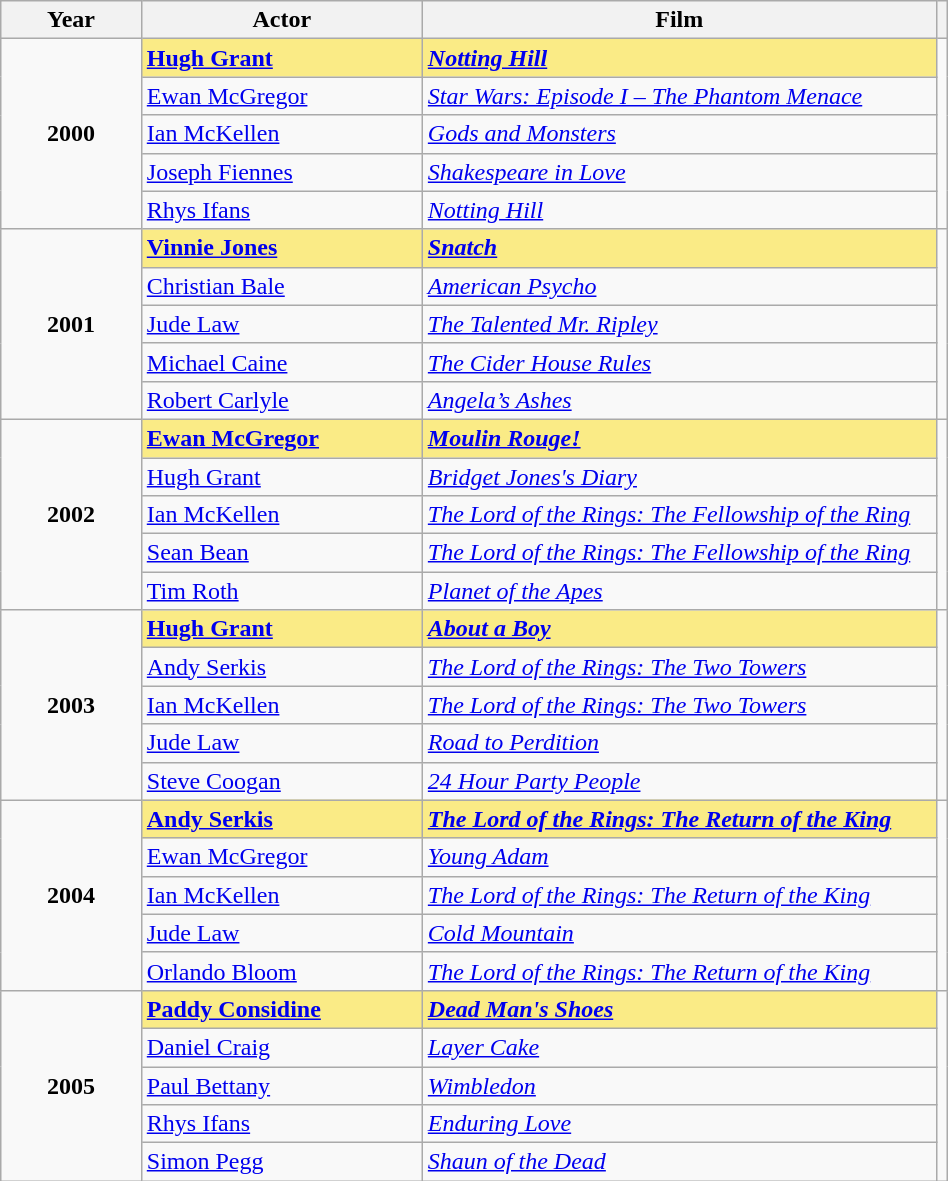<table class="wikitable" width="50%">
<tr>
<th width="15%">Year</th>
<th width="30%">Actor</th>
<th width="60%">Film</th>
<th width="2%"></th>
</tr>
<tr>
<td rowspan="5" style="text-align:center"><strong>2000<br> </strong></td>
<td style="background:#FAEB86"><strong><a href='#'>Hugh Grant</a></strong></td>
<td style="background:#FAEB86"><strong><em><a href='#'>Notting Hill</a></em></strong></td>
<td rowspan="5" style="text-align:center"></td>
</tr>
<tr>
<td><a href='#'>Ewan McGregor</a></td>
<td><em><a href='#'>Star Wars: Episode I – The Phantom Menace</a></em></td>
</tr>
<tr>
<td><a href='#'>Ian McKellen</a></td>
<td><em><a href='#'>Gods and Monsters</a></em></td>
</tr>
<tr>
<td><a href='#'>Joseph Fiennes</a></td>
<td><em><a href='#'>Shakespeare in Love</a></em></td>
</tr>
<tr>
<td><a href='#'>Rhys Ifans</a></td>
<td><em><a href='#'>Notting Hill</a></em></td>
</tr>
<tr>
<td rowspan="5" style="text-align:center"><strong>2001<br> </strong></td>
<td style="background:#FAEB86"><strong><a href='#'>Vinnie Jones</a></strong></td>
<td style="background:#FAEB86"><strong><em><a href='#'>Snatch</a></em></strong></td>
<td rowspan="5" style="text-align:center"></td>
</tr>
<tr>
<td><a href='#'>Christian Bale</a></td>
<td><em><a href='#'>American Psycho</a></em></td>
</tr>
<tr>
<td><a href='#'>Jude Law</a></td>
<td><em><a href='#'>The Talented Mr. Ripley</a></em></td>
</tr>
<tr>
<td><a href='#'>Michael Caine</a></td>
<td><em><a href='#'>The Cider House Rules</a></em></td>
</tr>
<tr>
<td><a href='#'>Robert Carlyle</a></td>
<td><em><a href='#'>Angela’s Ashes</a></em></td>
</tr>
<tr>
<td rowspan="5" style="text-align:center"><strong>2002<br> </strong></td>
<td style="background:#FAEB86"><strong><a href='#'>Ewan McGregor</a></strong></td>
<td style="background:#FAEB86"><strong><em><a href='#'>Moulin Rouge!</a></em></strong></td>
<td rowspan="5" style="text-align:center"></td>
</tr>
<tr>
<td><a href='#'>Hugh Grant</a></td>
<td><em><a href='#'>Bridget Jones's Diary</a></em></td>
</tr>
<tr>
<td><a href='#'>Ian McKellen</a></td>
<td><em><a href='#'>The Lord of the Rings: The Fellowship of the Ring</a></em></td>
</tr>
<tr>
<td><a href='#'>Sean Bean</a></td>
<td><em><a href='#'>The Lord of the Rings: The Fellowship of the Ring</a></em></td>
</tr>
<tr>
<td><a href='#'>Tim Roth</a></td>
<td><em><a href='#'>Planet of the Apes</a></em></td>
</tr>
<tr>
<td rowspan="5" style="text-align:center"><strong>2003<br> </strong></td>
<td style="background:#FAEB86"><strong><a href='#'>Hugh Grant</a></strong></td>
<td style="background:#FAEB86"><strong><em><a href='#'>About a Boy</a></em></strong></td>
<td rowspan="5" style="text-align:center"></td>
</tr>
<tr>
<td><a href='#'>Andy Serkis</a></td>
<td><em><a href='#'>The Lord of the Rings: The Two Towers</a></em></td>
</tr>
<tr>
<td><a href='#'>Ian McKellen</a></td>
<td><em><a href='#'>The Lord of the Rings: The Two Towers</a></em></td>
</tr>
<tr>
<td><a href='#'>Jude Law</a></td>
<td><em><a href='#'>Road to Perdition</a></em></td>
</tr>
<tr>
<td><a href='#'>Steve Coogan</a></td>
<td><em><a href='#'>24 Hour Party People</a></em></td>
</tr>
<tr>
<td rowspan="5" style="text-align:center"><strong>2004<br> </strong></td>
<td style="background:#FAEB86"><strong><a href='#'>Andy Serkis</a></strong></td>
<td style="background:#FAEB86"><strong><em><a href='#'>The Lord of the Rings: The Return of the King</a></em></strong></td>
<td rowspan="5" style="text-align:center"></td>
</tr>
<tr>
<td><a href='#'>Ewan McGregor</a></td>
<td><em><a href='#'>Young Adam</a></em></td>
</tr>
<tr>
<td><a href='#'>Ian McKellen</a></td>
<td><em><a href='#'>The Lord of the Rings: The Return of the King</a></em></td>
</tr>
<tr>
<td><a href='#'>Jude Law</a></td>
<td><em><a href='#'>Cold Mountain</a></em></td>
</tr>
<tr>
<td><a href='#'>Orlando Bloom</a></td>
<td><em><a href='#'>The Lord of the Rings: The Return of the King</a></em></td>
</tr>
<tr>
<td rowspan="5" style="text-align:center"><strong>2005<br> </strong></td>
<td style="background:#FAEB86"><strong><a href='#'>Paddy Considine</a></strong></td>
<td style="background:#FAEB86"><strong><em><a href='#'>Dead Man's Shoes</a></em></strong></td>
<td rowspan="5" style="text-align:center"></td>
</tr>
<tr>
<td><a href='#'>Daniel Craig</a></td>
<td><em><a href='#'>Layer Cake</a></em></td>
</tr>
<tr>
<td><a href='#'>Paul Bettany</a></td>
<td><em><a href='#'>Wimbledon</a></em></td>
</tr>
<tr>
<td><a href='#'>Rhys Ifans</a></td>
<td><em><a href='#'>Enduring Love</a></em></td>
</tr>
<tr>
<td><a href='#'>Simon Pegg</a></td>
<td><em><a href='#'>Shaun of the Dead</a></em></td>
</tr>
</table>
